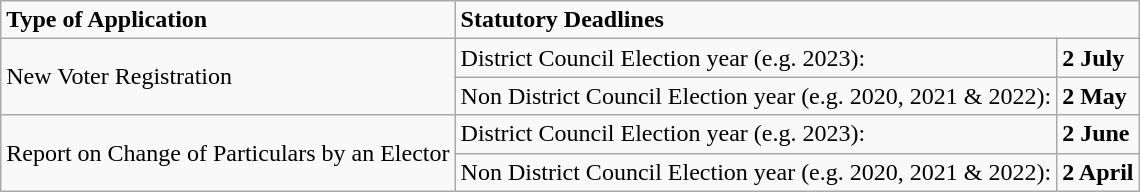<table class="wikitable mw-collapsible">
<tr>
<td><strong>Type of Application</strong></td>
<td colspan="2"><strong>Statutory Deadlines</strong></td>
</tr>
<tr>
<td rowspan="2">New Voter Registration</td>
<td>District Council Election year (e.g. 2023):</td>
<td><strong>2 July</strong></td>
</tr>
<tr>
<td>Non District Council Election year (e.g. 2020, 2021 & 2022):</td>
<td><strong>2 May</strong></td>
</tr>
<tr>
<td rowspan="2">Report on Change of Particulars by an Elector</td>
<td>District Council Election year (e.g. 2023):</td>
<td><strong>2 June</strong></td>
</tr>
<tr>
<td>Non District Council Election year (e.g. 2020, 2021 & 2022):</td>
<td><strong>2 April</strong></td>
</tr>
</table>
